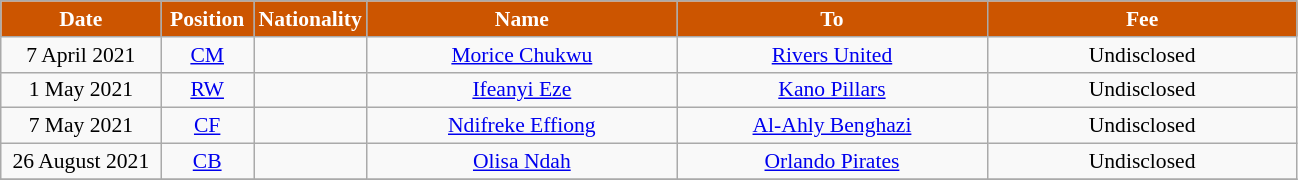<table class="wikitable" style="text-align:center; font-size:90%; ">
<tr>
<th style="background:#c50; color:white; width:100px;">Date</th>
<th style="background:#c50; color:white; width:55px;">Position</th>
<th style="background:#c50; color:white; width:55px;">Nationality</th>
<th style="background:#c50; color:white; width:200px;">Name</th>
<th style="background:#c50; color:white; width:200px;">To</th>
<th style="background:#c50; color:white; width:200px;">Fee</th>
</tr>
<tr>
<td>7 April 2021</td>
<td><a href='#'>CM</a></td>
<td></td>
<td><a href='#'>Morice Chukwu</a></td>
<td> <a href='#'>Rivers United</a></td>
<td>Undisclosed</td>
</tr>
<tr>
<td>1 May 2021</td>
<td><a href='#'>RW</a></td>
<td></td>
<td><a href='#'>Ifeanyi Eze</a></td>
<td> <a href='#'>Kano Pillars</a></td>
<td>Undisclosed</td>
</tr>
<tr>
<td>7 May 2021</td>
<td><a href='#'>CF</a></td>
<td></td>
<td><a href='#'>Ndifreke Effiong</a></td>
<td> <a href='#'>Al-Ahly Benghazi</a></td>
<td>Undisclosed</td>
</tr>
<tr>
<td>26 August 2021</td>
<td><a href='#'>CB</a></td>
<td></td>
<td><a href='#'>Olisa Ndah</a></td>
<td> <a href='#'>Orlando Pirates</a></td>
<td>Undisclosed</td>
</tr>
<tr>
</tr>
</table>
